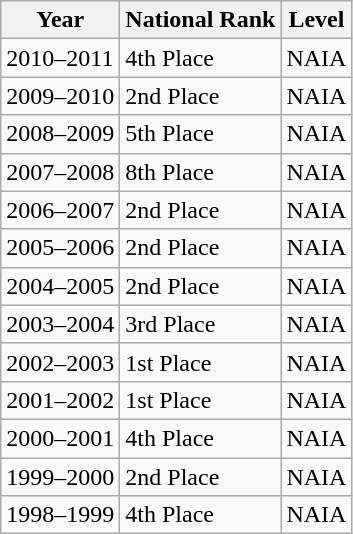<table class="wikitable">
<tr>
<th>Year</th>
<th>National Rank</th>
<th>Level</th>
</tr>
<tr>
<td>2010–2011</td>
<td>4th Place</td>
<td>NAIA</td>
</tr>
<tr>
<td>2009–2010</td>
<td>2nd Place</td>
<td>NAIA</td>
</tr>
<tr>
<td>2008–2009</td>
<td>5th Place</td>
<td>NAIA</td>
</tr>
<tr>
<td>2007–2008</td>
<td>8th Place</td>
<td>NAIA</td>
</tr>
<tr>
<td>2006–2007</td>
<td>2nd Place</td>
<td>NAIA</td>
</tr>
<tr>
<td>2005–2006</td>
<td>2nd Place</td>
<td>NAIA</td>
</tr>
<tr>
<td>2004–2005</td>
<td>2nd Place</td>
<td>NAIA</td>
</tr>
<tr>
<td>2003–2004</td>
<td>3rd Place</td>
<td>NAIA</td>
</tr>
<tr>
<td>2002–2003</td>
<td>1st Place</td>
<td>NAIA</td>
</tr>
<tr>
<td>2001–2002</td>
<td>1st Place</td>
<td>NAIA</td>
</tr>
<tr>
<td>2000–2001</td>
<td>4th Place</td>
<td>NAIA</td>
</tr>
<tr>
<td>1999–2000</td>
<td>2nd Place</td>
<td>NAIA</td>
</tr>
<tr>
<td>1998–1999</td>
<td>4th Place</td>
<td>NAIA</td>
</tr>
</table>
